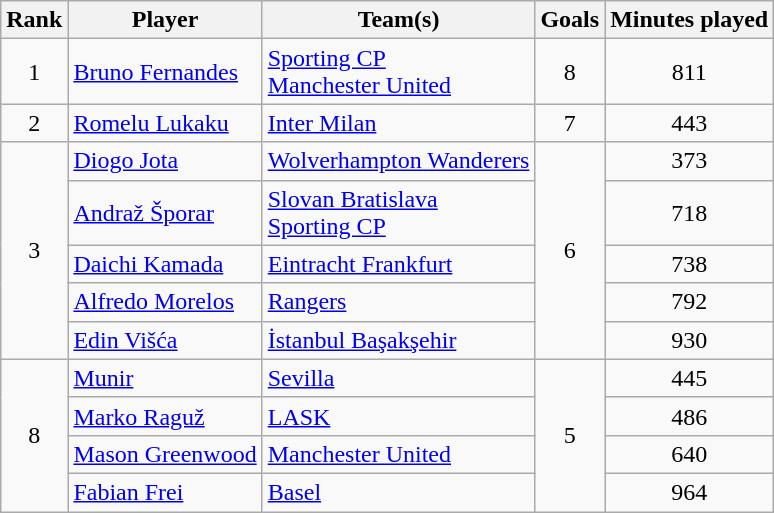<table class="wikitable" style="text-align:center">
<tr>
<th>Rank</th>
<th>Player</th>
<th>Team(s)</th>
<th>Goals</th>
<th>Minutes played</th>
</tr>
<tr>
<td>1</td>
<td align=left> <a href='#'>Bruno Fernandes</a></td>
<td align=left> <a href='#'>Sporting CP</a><br> <a href='#'>Manchester United</a></td>
<td>8</td>
<td>811</td>
</tr>
<tr>
<td>2</td>
<td align=left> <a href='#'>Romelu Lukaku</a></td>
<td align=left> <a href='#'>Inter Milan</a></td>
<td>7</td>
<td>443</td>
</tr>
<tr>
<td rowspan="5">3</td>
<td align=left> <a href='#'>Diogo Jota</a></td>
<td align=left> <a href='#'>Wolverhampton Wanderers</a></td>
<td rowspan="5">6</td>
<td>373</td>
</tr>
<tr>
<td align=left> <a href='#'>Andraž Šporar</a></td>
<td align=left> <a href='#'>Slovan Bratislava</a><br> <a href='#'>Sporting CP</a></td>
<td>718</td>
</tr>
<tr>
<td align=left> <a href='#'>Daichi Kamada</a></td>
<td align=left> <a href='#'>Eintracht Frankfurt</a></td>
<td>738</td>
</tr>
<tr>
<td align=left> <a href='#'>Alfredo Morelos</a></td>
<td align=left> <a href='#'>Rangers</a></td>
<td>792</td>
</tr>
<tr>
<td align=left> <a href='#'>Edin Višća</a></td>
<td align=left> <a href='#'>İstanbul Başakşehir</a></td>
<td>930</td>
</tr>
<tr>
<td rowspan="4">8</td>
<td align=left> <a href='#'>Munir</a></td>
<td align=left> <a href='#'>Sevilla</a></td>
<td rowspan="4">5</td>
<td>445</td>
</tr>
<tr>
<td align=left> <a href='#'>Marko Raguž</a></td>
<td align=left> <a href='#'>LASK</a></td>
<td>486</td>
</tr>
<tr>
<td align=left> <a href='#'>Mason Greenwood</a></td>
<td align=left> <a href='#'>Manchester United</a></td>
<td>640</td>
</tr>
<tr>
<td align=left> <a href='#'>Fabian Frei</a></td>
<td align=left> <a href='#'>Basel</a></td>
<td>964</td>
</tr>
</table>
